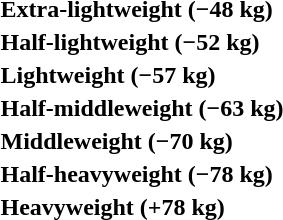<table>
<tr>
<th rowspan=2 style="text-align:left;">Extra-lightweight (−48 kg)</th>
<td rowspan=2></td>
<td rowspan=2></td>
<td></td>
</tr>
<tr>
<td></td>
</tr>
<tr>
<th rowspan=2 style="text-align:left;">Half-lightweight (−52 kg)</th>
<td rowspan=2></td>
<td rowspan=2></td>
<td></td>
</tr>
<tr>
<td></td>
</tr>
<tr>
<th rowspan=2 style="text-align:left;">Lightweight (−57 kg)</th>
<td rowspan=2></td>
<td rowspan=2></td>
<td></td>
</tr>
<tr>
<td></td>
</tr>
<tr>
<th rowspan=2 style="text-align:left;">Half-middleweight (−63 kg)</th>
<td rowspan=2></td>
<td rowspan=2></td>
<td></td>
</tr>
<tr>
<td></td>
</tr>
<tr>
<th rowspan=2 style="text-align:left;">Middleweight (−70 kg)</th>
<td rowspan=2></td>
<td rowspan=2></td>
<td></td>
</tr>
<tr>
<td></td>
</tr>
<tr>
<th rowspan=2 style="text-align:left;">Half-heavyweight (−78 kg)</th>
<td rowspan=2></td>
<td rowspan=2></td>
<td></td>
</tr>
<tr>
<td></td>
</tr>
<tr>
<th rowspan=2 style="text-align:left;">Heavyweight (+78 kg)</th>
<td rowspan=2></td>
<td rowspan=2></td>
<td></td>
</tr>
<tr>
<td></td>
</tr>
</table>
